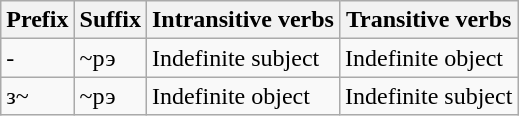<table class="wikitable" border="1">
<tr>
<th>Prefix</th>
<th>Suffix</th>
<th>Intransitive verbs</th>
<th>Transitive verbs</th>
</tr>
<tr>
<td>-</td>
<td>~рэ</td>
<td>Indefinite subject</td>
<td>Indefinite object</td>
</tr>
<tr>
<td>з~</td>
<td>~рэ</td>
<td>Indefinite object</td>
<td>Indefinite subject</td>
</tr>
</table>
